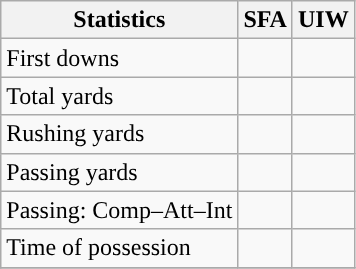<table class="wikitable" style="float: left;">
<tr>
<th>Statistics</th>
<th>SFA</th>
<th>UIW</th>
</tr>
<tr>
<td>First downs</td>
<td></td>
<td></td>
</tr>
<tr>
<td>Total yards</td>
<td></td>
<td></td>
</tr>
<tr>
<td>Rushing yards</td>
<td></td>
<td></td>
</tr>
<tr>
<td>Passing yards</td>
<td></td>
<td></td>
</tr>
<tr>
<td>Passing: Comp–Att–Int</td>
<td></td>
<td></td>
</tr>
<tr>
<td>Time of possession</td>
<td></td>
<td></td>
</tr>
<tr>
</tr>
</table>
